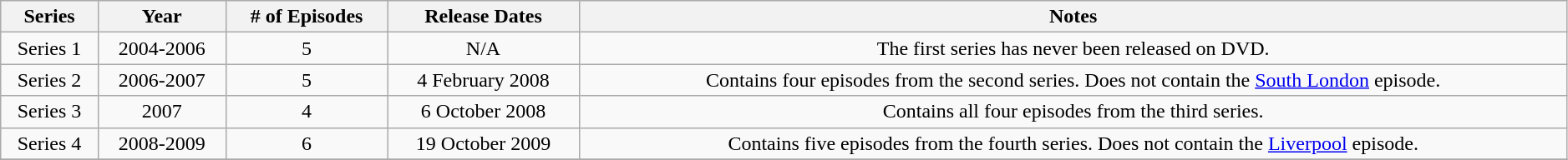<table class="wikitable"  style="width:99%; left:0 auto; text-align:center;">
<tr>
<th>Series</th>
<th>Year</th>
<th># of Episodes</th>
<th>Release Dates</th>
<th>Notes</th>
</tr>
<tr>
<td>Series 1</td>
<td>2004-2006</td>
<td>5</td>
<td>N/A</td>
<td>The first series has never been released on DVD.</td>
</tr>
<tr>
<td>Series 2</td>
<td>2006-2007</td>
<td>5</td>
<td>4 February 2008</td>
<td>Contains four episodes from the second series. Does not contain the <a href='#'>South London</a> episode.</td>
</tr>
<tr>
<td>Series 3</td>
<td>2007</td>
<td>4</td>
<td>6 October 2008</td>
<td>Contains all four episodes from the third series.</td>
</tr>
<tr>
<td>Series 4</td>
<td>2008-2009</td>
<td>6</td>
<td>19 October 2009</td>
<td>Contains five episodes from the fourth series. Does not contain the <a href='#'>Liverpool</a> episode.</td>
</tr>
<tr>
</tr>
</table>
